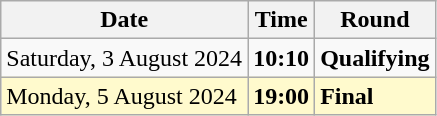<table class="wikitable">
<tr>
<th>Date</th>
<th>Time</th>
<th>Round</th>
</tr>
<tr>
<td>Saturday, 3 August 2024</td>
<td><strong>10:10</strong></td>
<td><strong>Qualifying</strong></td>
</tr>
<tr style=background:lemonchiffon>
<td>Monday, 5 August 2024</td>
<td><strong>19:00</strong></td>
<td><strong>Final</strong></td>
</tr>
</table>
